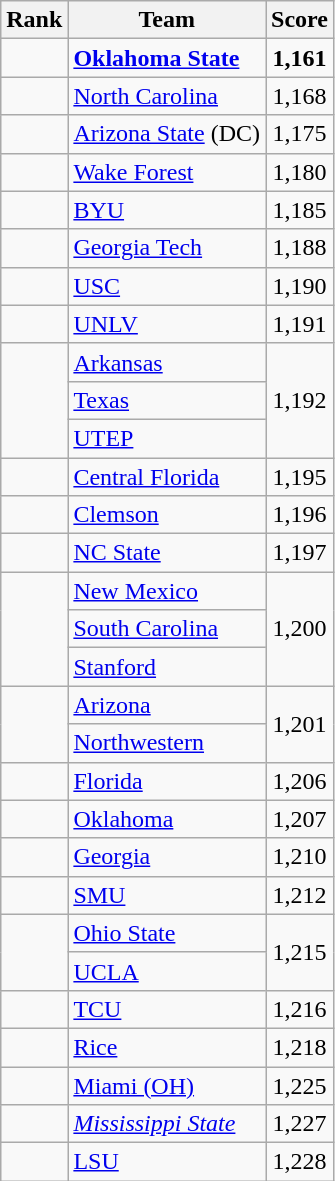<table class="wikitable sortable" style="text-align:center">
<tr>
<th dat-sort-type=number>Rank</th>
<th>Team</th>
<th>Score</th>
</tr>
<tr>
<td></td>
<td align=left><strong><a href='#'>Oklahoma State</a></strong></td>
<td><strong>1,161</strong></td>
</tr>
<tr>
<td></td>
<td align=left><a href='#'>North Carolina</a></td>
<td>1,168</td>
</tr>
<tr>
<td></td>
<td align=left><a href='#'>Arizona State</a> (DC)</td>
<td>1,175</td>
</tr>
<tr>
<td></td>
<td align=left><a href='#'>Wake Forest</a></td>
<td>1,180</td>
</tr>
<tr>
<td></td>
<td align=left><a href='#'>BYU</a></td>
<td>1,185</td>
</tr>
<tr>
<td></td>
<td align=left><a href='#'>Georgia Tech</a></td>
<td>1,188</td>
</tr>
<tr>
<td></td>
<td align=left><a href='#'>USC</a></td>
<td>1,190</td>
</tr>
<tr>
<td></td>
<td align=left><a href='#'>UNLV</a></td>
<td>1,191</td>
</tr>
<tr>
<td rowspan=3></td>
<td align=left><a href='#'>Arkansas</a></td>
<td rowspan=3>1,192</td>
</tr>
<tr>
<td align=left><a href='#'>Texas</a></td>
</tr>
<tr>
<td align=left><a href='#'>UTEP</a></td>
</tr>
<tr>
<td></td>
<td align=left><a href='#'>Central Florida</a></td>
<td>1,195</td>
</tr>
<tr>
<td></td>
<td align=left><a href='#'>Clemson</a></td>
<td>1,196</td>
</tr>
<tr>
<td></td>
<td align=left><a href='#'>NC State</a></td>
<td>1,197</td>
</tr>
<tr>
<td rowspan=3></td>
<td align=left><a href='#'>New Mexico</a></td>
<td rowspan=3>1,200</td>
</tr>
<tr>
<td align=left><a href='#'>South Carolina</a></td>
</tr>
<tr>
<td align=left><a href='#'>Stanford</a></td>
</tr>
<tr>
<td rowspan=2></td>
<td align=left><a href='#'>Arizona</a></td>
<td rowspan=2>1,201</td>
</tr>
<tr>
<td align=left><a href='#'>Northwestern</a></td>
</tr>
<tr>
<td></td>
<td align=left><a href='#'>Florida</a></td>
<td>1,206</td>
</tr>
<tr>
<td></td>
<td align=left><a href='#'>Oklahoma</a></td>
<td>1,207</td>
</tr>
<tr>
<td></td>
<td align=left><a href='#'>Georgia</a></td>
<td>1,210</td>
</tr>
<tr>
<td></td>
<td align=left><a href='#'>SMU</a></td>
<td>1,212</td>
</tr>
<tr>
<td rowspan=2></td>
<td align=left><a href='#'>Ohio State</a></td>
<td rowspan=2>1,215</td>
</tr>
<tr>
<td align=left><a href='#'>UCLA</a></td>
</tr>
<tr>
<td></td>
<td align=left><a href='#'>TCU</a></td>
<td>1,216</td>
</tr>
<tr>
<td></td>
<td align=left><a href='#'>Rice</a></td>
<td>1,218</td>
</tr>
<tr>
<td></td>
<td align=left><a href='#'>Miami (OH)</a></td>
<td>1,225</td>
</tr>
<tr>
<td></td>
<td align=left><em><a href='#'>Mississippi State</a></em></td>
<td>1,227</td>
</tr>
<tr>
<td></td>
<td align=left><a href='#'>LSU</a></td>
<td>1,228</td>
</tr>
</table>
